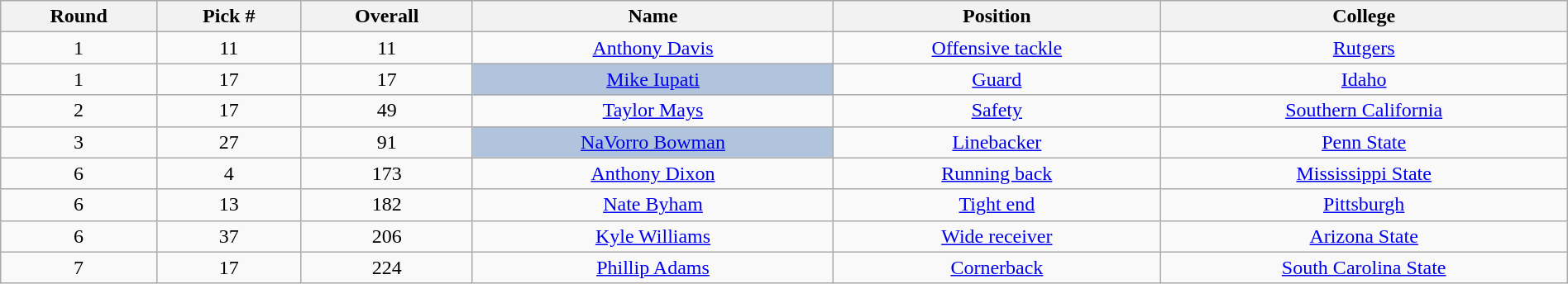<table class="wikitable sortable sortable" style="width: 100%; text-align:center">
<tr>
<th>Round</th>
<th>Pick #</th>
<th>Overall</th>
<th>Name</th>
<th>Position</th>
<th>College</th>
</tr>
<tr>
<td>1</td>
<td>11</td>
<td>11</td>
<td><a href='#'>Anthony Davis</a></td>
<td><a href='#'>Offensive tackle</a></td>
<td><a href='#'>Rutgers</a></td>
</tr>
<tr>
<td>1</td>
<td>17</td>
<td>17</td>
<td bgcolor=lightsteelblue><a href='#'>Mike Iupati</a></td>
<td><a href='#'>Guard</a></td>
<td><a href='#'>Idaho</a></td>
</tr>
<tr>
<td>2</td>
<td>17</td>
<td>49</td>
<td><a href='#'>Taylor Mays</a></td>
<td><a href='#'>Safety</a></td>
<td><a href='#'>Southern California</a></td>
</tr>
<tr>
<td>3</td>
<td>27</td>
<td>91</td>
<td bgcolor=lightsteelblue><a href='#'>NaVorro Bowman</a></td>
<td><a href='#'>Linebacker</a></td>
<td><a href='#'>Penn State</a></td>
</tr>
<tr>
<td>6</td>
<td>4</td>
<td>173</td>
<td><a href='#'>Anthony Dixon</a></td>
<td><a href='#'>Running back</a></td>
<td><a href='#'>Mississippi State</a></td>
</tr>
<tr>
<td>6</td>
<td>13</td>
<td>182</td>
<td><a href='#'>Nate Byham</a></td>
<td><a href='#'>Tight end</a></td>
<td><a href='#'>Pittsburgh</a></td>
</tr>
<tr>
<td>6</td>
<td>37</td>
<td>206</td>
<td><a href='#'>Kyle Williams</a></td>
<td><a href='#'>Wide receiver</a></td>
<td><a href='#'>Arizona State</a></td>
</tr>
<tr>
<td>7</td>
<td>17</td>
<td>224</td>
<td><a href='#'>Phillip Adams</a></td>
<td><a href='#'>Cornerback</a></td>
<td><a href='#'>South Carolina State</a></td>
</tr>
</table>
